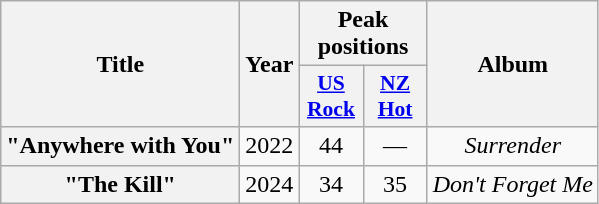<table class="wikitable plainrowheaders" style="text-align:center;">
<tr>
<th scope="col" rowspan="2">Title</th>
<th scope="col" rowspan="2">Year</th>
<th scope="col" colspan="2">Peak positions</th>
<th scope="col" rowspan="2">Album</th>
</tr>
<tr>
<th scope="col" style="width:2.5em;font-size:90%;"><a href='#'>US<br>Rock</a><br></th>
<th scope="col" style="width:2.5em;font-size:90%;"><a href='#'>NZ<br>Hot</a><br></th>
</tr>
<tr>
<th scope="row">"Anywhere with You"</th>
<td>2022</td>
<td>44</td>
<td>—</td>
<td><em>Surrender</em></td>
</tr>
<tr>
<th scope="row">"The Kill"</th>
<td>2024</td>
<td>34</td>
<td>35</td>
<td><em>Don't Forget Me</em></td>
</tr>
</table>
